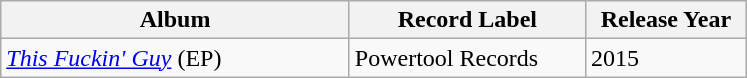<table class="wikitable">
<tr>
<th>Album</th>
<th>Record Label</th>
<th>Release Year</th>
</tr>
<tr>
<td style="width:225px;"><em><a href='#'>This Fuckin' Guy</a></em> (EP)</td>
<td style="width:150px;">Powertool Records</td>
<td style="width:100px;">2015</td>
</tr>
</table>
